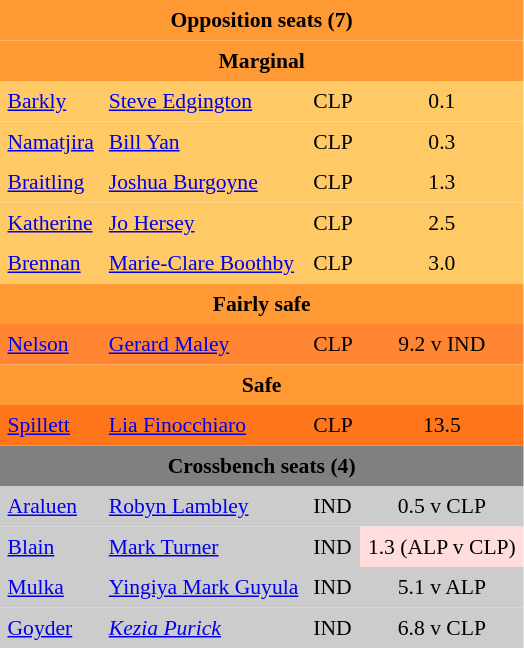<table class="toccolours" cellpadding="5" cellspacing="0" style="float:left; margin-right:.5em; margin-top:.4em; font-size:90%;">
<tr>
<td colspan="4" style="text-align:center; background:#f93;"><span><strong>Opposition seats (7)</strong></span></td>
</tr>
<tr>
<td colspan="4" style="text-align:center; background:#f93;"><span><strong>Marginal</strong></span></td>
</tr>
<tr>
<td style="text-align:left; background:#ffc966;"><a href='#'>Barkly</a></td>
<td style="text-align:left; background:#ffc966;"><a href='#'>Steve Edgington</a></td>
<td style="text-align:left; background:#ffc966;">CLP</td>
<td style="text-align:center; background:#ffc966;">0.1</td>
</tr>
<tr>
<td style="text-align:left; background:#ffc966;"><a href='#'>Namatjira</a></td>
<td style="text-align:left; background:#ffc966;"><a href='#'>Bill Yan</a></td>
<td style="text-align:left; background:#ffc966;">CLP</td>
<td style="text-align:center; background:#ffc966;">0.3</td>
</tr>
<tr>
<td style="text-align:left; background:#ffc966;"><a href='#'>Braitling</a></td>
<td style="text-align:left; background:#ffc966;"><a href='#'>Joshua Burgoyne</a></td>
<td style="text-align:left; background:#ffc966;">CLP</td>
<td style="text-align:center; background:#ffc966;">1.3</td>
</tr>
<tr>
<td style="text-align:left; background:#ffc966;"><a href='#'>Katherine</a></td>
<td style="text-align:left; background:#ffc966;"><a href='#'>Jo Hersey</a></td>
<td style="text-align:left; background:#ffc966;">CLP</td>
<td style="text-align:center; background:#ffc966;">2.5</td>
</tr>
<tr>
<td style="text-align:left; background:#ffc966;"><a href='#'>Brennan</a></td>
<td style="text-align:left; background:#ffc966;"><a href='#'>Marie-Clare Boothby</a></td>
<td style="text-align:left; background:#ffc966;">CLP</td>
<td style="text-align:center; background:#ffc966;">3.0</td>
</tr>
<tr>
<td colspan="4" style="text-align:center; background:#ff9933;"><span><strong>Fairly safe</strong></span></td>
</tr>
<tr>
<td style="text-align:left; background:#ff8533;"><a href='#'>Nelson</a></td>
<td style="text-align:left; background:#ff8533;"><a href='#'>Gerard Maley</a></td>
<td style="text-align:left; background:#ff8533;">CLP</td>
<td style="text-align:center; background:#ff8533;">9.2 v IND</td>
</tr>
<tr>
<td colspan="4" style="text-align:center; background:#f93;"><span><strong>Safe</strong></span></td>
</tr>
<tr>
<td style="text-align:left; background:#ff7519;"><a href='#'>Spillett</a></td>
<td style="text-align:left; background:#ff7519;"><a href='#'>Lia Finocchiaro</a></td>
<td style="text-align:left; background:#ff7519;">CLP</td>
<td style="text-align:center; background:#ff7519;">13.5</td>
</tr>
<tr>
<td colspan="4"  style="text-align:center; background:gray;"><span><strong>Crossbench seats (4)</strong></span></td>
</tr>
<tr>
<td style="text-align:left; background:#ccc;"><a href='#'>Araluen</a></td>
<td style="text-align:left; background:#ccc;"><a href='#'>Robyn Lambley</a></td>
<td style="text-align:left; background:#ccc;">IND</td>
<td style="text-align:center; background:#ccc;">0.5 v CLP</td>
</tr>
<tr>
<td style="text-align:left; background:#ccc;"><a href='#'>Blain</a></td>
<td style="text-align:left; background:#ccc;"><a href='#'>Mark Turner</a></td>
<td style="text-align:left; background:#ccc;">IND</td>
<td style="text-align:center; background:#fdd;">1.3 (ALP v CLP)</td>
</tr>
<tr>
<td style="text-align:left; background:#ccc;"><a href='#'>Mulka</a></td>
<td style="text-align:left; background:#ccc;"><a href='#'>Yingiya Mark Guyula</a></td>
<td style="text-align:left; background:#ccc;">IND</td>
<td style="text-align:center; background:#ccc;">5.1 v ALP</td>
</tr>
<tr>
<td style="text-align:left; background:#ccc;"><a href='#'>Goyder</a></td>
<td style="text-align:left; background:#ccc;"><em><a href='#'>Kezia Purick</a></em></td>
<td style="text-align:left; background:#ccc;">IND</td>
<td style="text-align:center; background:#ccc;">6.8 v CLP</td>
</tr>
<tr>
</tr>
</table>
